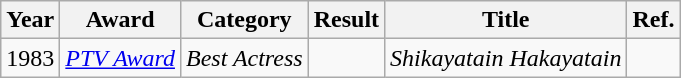<table class="wikitable">
<tr>
<th>Year</th>
<th>Award</th>
<th>Category</th>
<th>Result</th>
<th>Title</th>
<th>Ref.</th>
</tr>
<tr>
<td>1983</td>
<td><em><a href='#'>PTV Award</a></em></td>
<td><em>Best Actress</em></td>
<td></td>
<td><em>Shikayatain Hakayatain</em></td>
<td></td>
</tr>
</table>
